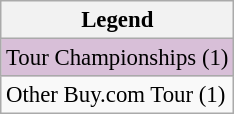<table class="wikitable" style="font-size:95%;">
<tr>
<th>Legend</th>
</tr>
<tr style="background:thistle;">
<td>Tour Championships (1)</td>
</tr>
<tr>
<td>Other Buy.com Tour (1)</td>
</tr>
</table>
